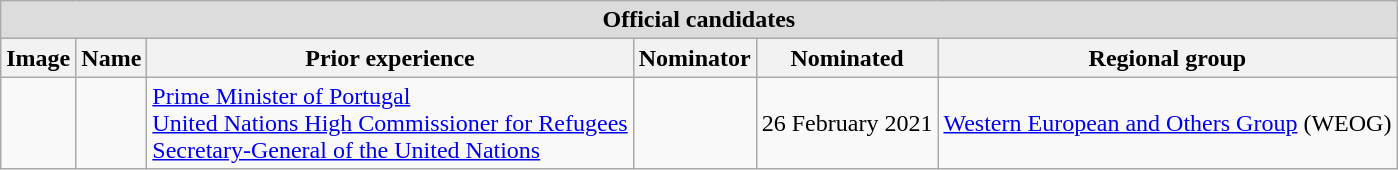<table class="wikitable sortable">
<tr>
<th colspan="7" style="background:#DCDCDC;">Official candidates</th>
</tr>
<tr style="font-weight:bold;">
<th class="unsortable">Image</th>
<th>Name</th>
<th>Prior experience</th>
<th>Nominator</th>
<th>Nominated</th>
<th>Regional group</th>
</tr>
<tr>
<td></td>
<td></td>
<td><a href='#'>Prime Minister of Portugal</a> <br><a href='#'>United Nations High Commissioner for Refugees</a> <br><a href='#'>Secretary-General of the United Nations</a> </td>
<td></td>
<td>26 February 2021</td>
<td><a href='#'>Western European and Others Group</a> (WEOG)</td>
</tr>
</table>
